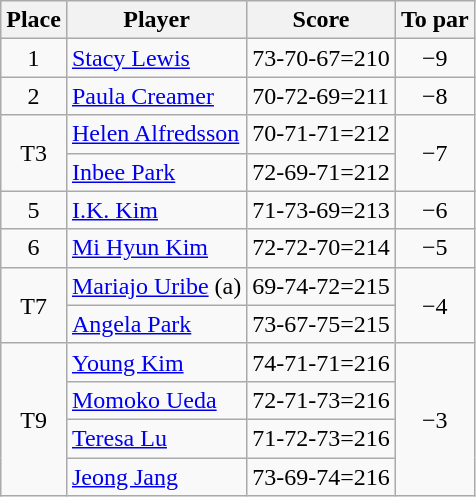<table class="wikitable">
<tr>
<th>Place</th>
<th>Player</th>
<th>Score</th>
<th>To par</th>
</tr>
<tr>
<td align=center>1</td>
<td> <a href='#'>Stacy Lewis</a></td>
<td>73-70-67=210</td>
<td align=center>−9</td>
</tr>
<tr>
<td align=center>2</td>
<td> <a href='#'>Paula Creamer</a></td>
<td>70-72-69=211</td>
<td align=center>−8</td>
</tr>
<tr>
<td rowspan=2 align=center>T3</td>
<td> <a href='#'>Helen Alfredsson</a></td>
<td>70-71-71=212</td>
<td rowspan=2 align=center>−7</td>
</tr>
<tr>
<td> <a href='#'>Inbee Park</a></td>
<td>72-69-71=212</td>
</tr>
<tr>
<td align=center>5</td>
<td> <a href='#'>I.K. Kim</a></td>
<td>71-73-69=213</td>
<td align=center>−6</td>
</tr>
<tr>
<td align=center>6</td>
<td> <a href='#'>Mi Hyun Kim</a></td>
<td>72-72-70=214</td>
<td align=center>−5</td>
</tr>
<tr>
<td rowspan=2 align=center>T7</td>
<td> <a href='#'>Mariajo Uribe</a> (a)</td>
<td>69-74-72=215</td>
<td rowspan=2 align=center>−4</td>
</tr>
<tr>
<td> <a href='#'>Angela Park</a><br></td>
<td>73-67-75=215</td>
</tr>
<tr>
<td rowspan=4 align=center>T9</td>
<td> <a href='#'>Young Kim</a></td>
<td>74-71-71=216</td>
<td rowspan=4 align=center>−3</td>
</tr>
<tr>
<td> <a href='#'>Momoko Ueda</a></td>
<td>72-71-73=216</td>
</tr>
<tr>
<td> <a href='#'>Teresa Lu</a></td>
<td>71-72-73=216</td>
</tr>
<tr>
<td> <a href='#'>Jeong Jang</a></td>
<td>73-69-74=216</td>
</tr>
</table>
